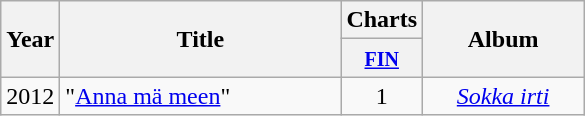<table class="wikitable">
<tr>
<th align="center" rowspan="2">Year</th>
<th align="center" rowspan="2" width="180">Title</th>
<th align="center" colspan="1">Charts</th>
<th align="center" rowspan="2" width="100">Album</th>
</tr>
<tr>
<th width="20"><small><a href='#'>FIN</a></small><br></th>
</tr>
<tr>
<td align="center" rowspan=1>2012</td>
<td>"<a href='#'>Anna mä meen</a>"</td>
<td align="center">1</td>
<td align="center" rowspan=1><em><a href='#'>Sokka irti</a></em></td>
</tr>
</table>
